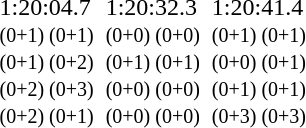<table>
<tr>
<td><br></td>
<td></td>
<td>1:20:04.7<br><small>(0+1) (0+1)<br>(0+1) (0+2)<br>(0+2) (0+3)<br>(0+2) (0+1)</small></td>
<td></td>
<td>1:20:32.3<br><small>(0+0) (0+0)<br>(0+1) (0+1)<br>(0+0) (0+0)<br>(0+0) (0+0)</small></td>
<td></td>
<td>1:20:41.4<br><small>(0+1) (0+1)<br>(0+0) (0+1)<br>(0+1) (0+1)<br>(0+3) (0+3)</small></td>
</tr>
</table>
